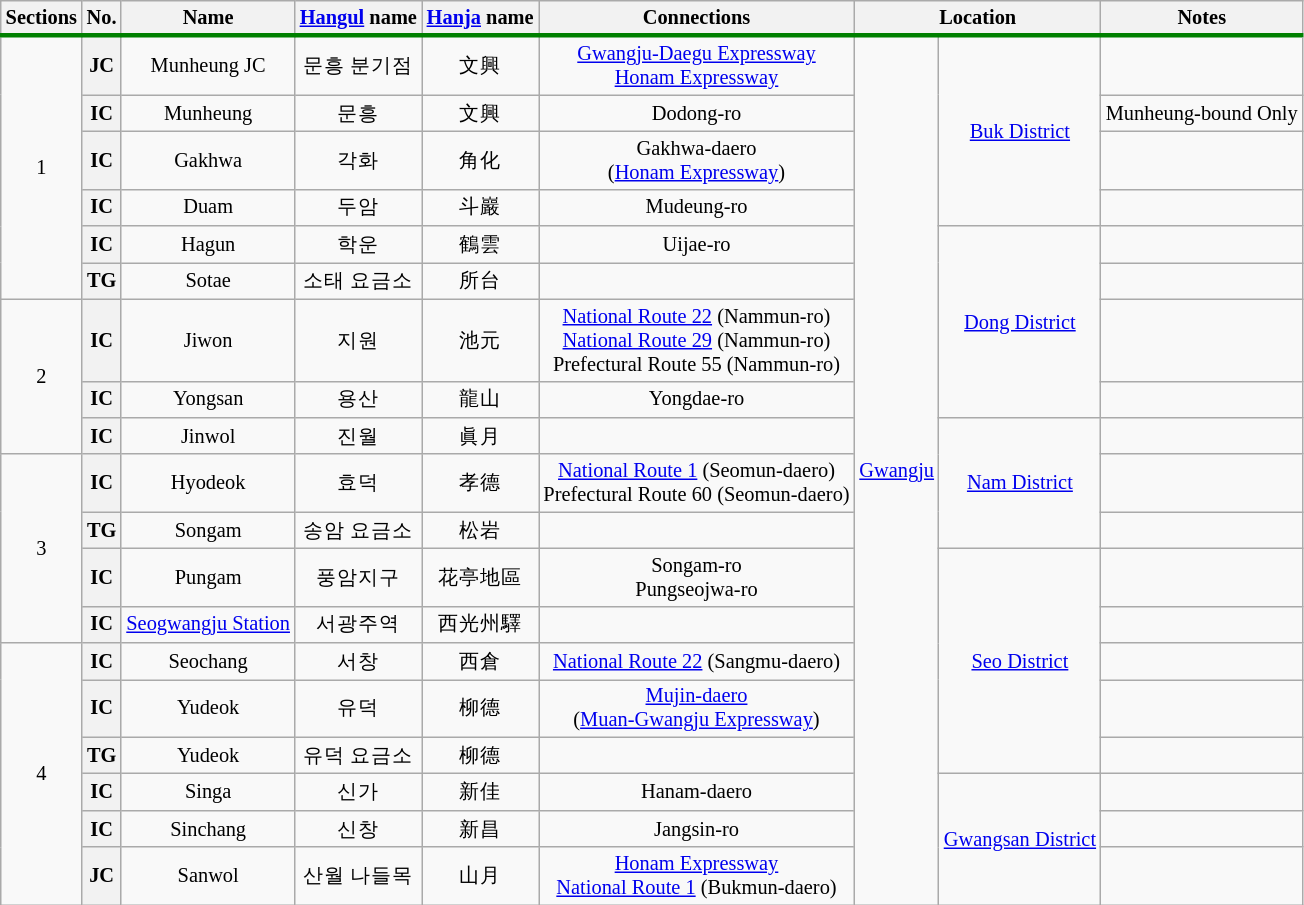<table class="wikitable" style="font-size: 85%; text-align: center;">
<tr style="border-bottom: solid 0.25em green;">
<th>Sections</th>
<th>No.</th>
<th>Name</th>
<th><a href='#'>Hangul</a> name</th>
<th><a href='#'>Hanja</a> name</th>
<th>Connections</th>
<th colspan="2">Location</th>
<th>Notes</th>
</tr>
<tr>
<td rowspan="6">1</td>
<th>JC</th>
<td>Munheung JC</td>
<td>문흥 분기점</td>
<td>文興</td>
<td><a href='#'>Gwangju-Daegu Expressway</a><br><a href='#'>Honam Expressway</a></td>
<td style="width: 1.2em;" rowspan="19"><a href='#'>Gwangju</a></td>
<td rowspan="4"><a href='#'>Buk District</a></td>
<td></td>
</tr>
<tr>
<th>IC</th>
<td>Munheung</td>
<td>문흥</td>
<td>文興</td>
<td>Dodong-ro</td>
<td>Munheung-bound Only</td>
</tr>
<tr>
<th>IC</th>
<td>Gakhwa</td>
<td>각화</td>
<td>角化</td>
<td>Gakhwa-daero<br>(<a href='#'>Honam Expressway</a>)</td>
<td></td>
</tr>
<tr>
<th>IC</th>
<td>Duam</td>
<td>두암</td>
<td>斗巖</td>
<td>Mudeung-ro</td>
<td></td>
</tr>
<tr>
<th>IC</th>
<td>Hagun</td>
<td>학운</td>
<td>鶴雲</td>
<td>Uijae-ro</td>
<td rowspan="4"><a href='#'>Dong District</a></td>
<td></td>
</tr>
<tr>
<th>TG</th>
<td>Sotae</td>
<td>소태 요금소</td>
<td>所台</td>
<td></td>
<td></td>
</tr>
<tr>
<td rowspan="3">2</td>
<th>IC</th>
<td>Jiwon</td>
<td>지원</td>
<td>池元</td>
<td><a href='#'>National Route 22</a> (Nammun-ro)<br><a href='#'>National Route 29</a> (Nammun-ro)<br>Prefectural Route 55 (Nammun-ro)</td>
<td></td>
</tr>
<tr>
<th>IC</th>
<td>Yongsan</td>
<td>용산</td>
<td>龍山</td>
<td>Yongdae-ro</td>
<td></td>
</tr>
<tr>
<th>IC</th>
<td>Jinwol</td>
<td>진월</td>
<td>眞月</td>
<td></td>
<td rowspan="3"><a href='#'>Nam District</a></td>
<td></td>
</tr>
<tr>
<td rowspan="4">3</td>
<th>IC</th>
<td>Hyodeok</td>
<td>효덕</td>
<td>孝德</td>
<td><a href='#'>National Route 1</a> (Seomun-daero)<br>Prefectural Route 60 (Seomun-daero)</td>
<td></td>
</tr>
<tr>
<th>TG</th>
<td>Songam</td>
<td>송암 요금소</td>
<td>松岩</td>
<td></td>
<td></td>
</tr>
<tr>
<th>IC</th>
<td>Pungam</td>
<td>풍암지구</td>
<td>花亭地區</td>
<td>Songam-ro<br>Pungseojwa-ro</td>
<td rowspan="5"><a href='#'>Seo District</a></td>
<td></td>
</tr>
<tr>
<th>IC</th>
<td><a href='#'>Seogwangju Station</a></td>
<td>서광주역</td>
<td>西光州驛</td>
<td></td>
<td></td>
</tr>
<tr>
<td rowspan="6">4</td>
<th>IC</th>
<td>Seochang</td>
<td>서창</td>
<td>西倉</td>
<td><a href='#'>National Route 22</a> (Sangmu-daero)</td>
<td></td>
</tr>
<tr>
<th>IC</th>
<td>Yudeok</td>
<td>유덕</td>
<td>柳德</td>
<td><a href='#'>Mujin-daero</a><br>(<a href='#'>Muan-Gwangju Expressway</a>)</td>
<td></td>
</tr>
<tr>
<th>TG</th>
<td>Yudeok</td>
<td>유덕 요금소</td>
<td>柳德</td>
<td></td>
<td></td>
</tr>
<tr>
<th>IC</th>
<td>Singa</td>
<td>신가</td>
<td>新佳</td>
<td>Hanam-daero</td>
<td rowspan="3"><a href='#'>Gwangsan District</a></td>
<td></td>
</tr>
<tr>
<th>IC</th>
<td>Sinchang</td>
<td>신창</td>
<td>新昌</td>
<td>Jangsin-ro</td>
<td></td>
</tr>
<tr>
<th>JC</th>
<td>Sanwol</td>
<td>산월 나들목</td>
<td>山月</td>
<td><a href='#'>Honam Expressway</a><br><a href='#'>National Route 1</a> (Bukmun-daero)</td>
<td></td>
</tr>
</table>
